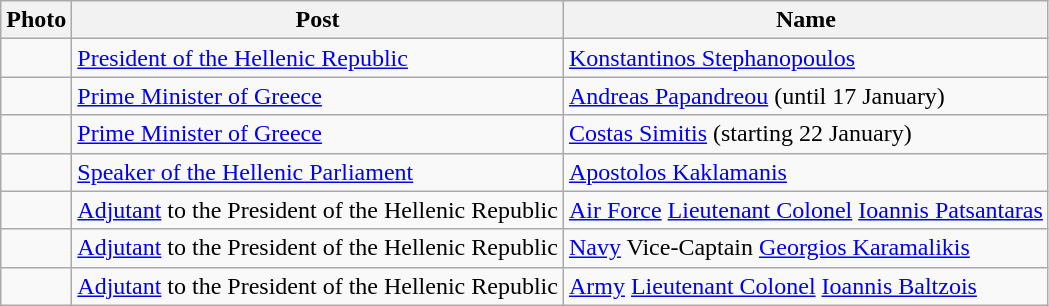<table class=wikitable>
<tr>
<th>Photo</th>
<th>Post</th>
<th>Name</th>
</tr>
<tr>
<td></td>
<td><a href='#'>President of the Hellenic Republic</a></td>
<td><a href='#'>Konstantinos Stephanopoulos</a></td>
</tr>
<tr>
<td></td>
<td><a href='#'>Prime Minister of Greece</a></td>
<td><a href='#'>Andreas Papandreou</a> (until 17 January)</td>
</tr>
<tr>
<td></td>
<td><a href='#'>Prime Minister of Greece</a></td>
<td><a href='#'>Costas Simitis</a> (starting 22 January)</td>
</tr>
<tr>
<td></td>
<td><a href='#'>Speaker of the Hellenic Parliament</a></td>
<td><a href='#'>Apostolos Kaklamanis</a></td>
</tr>
<tr>
<td></td>
<td><a href='#'>Adjutant</a> to the President of the Hellenic Republic</td>
<td><a href='#'>Air Force</a> <a href='#'>Lieutenant Colonel</a> <a href='#'>Ioannis Patsantaras</a></td>
</tr>
<tr>
<td></td>
<td><a href='#'>Adjutant</a> to the President of the Hellenic Republic</td>
<td><a href='#'>Navy</a> Vice-Captain  <a href='#'>Georgios Karamalikis</a></td>
</tr>
<tr>
<td></td>
<td><a href='#'>Adjutant</a> to the President of the Hellenic Republic</td>
<td><a href='#'>Army</a> <a href='#'>Lieutenant Colonel</a> <a href='#'>Ioannis Baltzois</a></td>
</tr>
</table>
